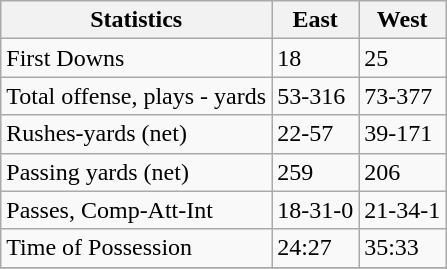<table class="wikitable">
<tr>
<th>Statistics</th>
<th>East</th>
<th>West</th>
</tr>
<tr>
<td>First Downs</td>
<td>18</td>
<td>25</td>
</tr>
<tr>
<td>Total offense, plays - yards</td>
<td>53-316</td>
<td>73-377</td>
</tr>
<tr>
<td>Rushes-yards (net)</td>
<td>22-57</td>
<td>39-171</td>
</tr>
<tr>
<td>Passing yards (net)</td>
<td>259</td>
<td>206</td>
</tr>
<tr>
<td>Passes, Comp-Att-Int</td>
<td>18-31-0</td>
<td>21-34-1</td>
</tr>
<tr>
<td>Time of Possession</td>
<td>24:27</td>
<td>35:33</td>
</tr>
<tr>
</tr>
</table>
